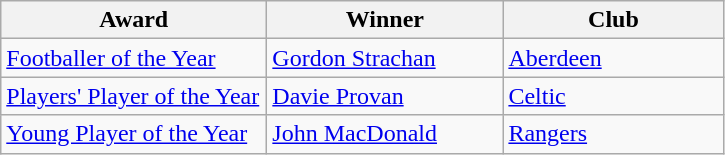<table class="wikitable">
<tr>
<th width=170>Award</th>
<th width=150>Winner</th>
<th width=140>Club</th>
</tr>
<tr>
<td><a href='#'>Footballer of the Year</a></td>
<td> <a href='#'>Gordon Strachan</a></td>
<td><a href='#'>Aberdeen</a></td>
</tr>
<tr>
<td><a href='#'>Players' Player of the Year</a></td>
<td> <a href='#'>Davie Provan</a></td>
<td><a href='#'>Celtic</a></td>
</tr>
<tr>
<td><a href='#'>Young Player of the Year</a></td>
<td> <a href='#'>John MacDonald</a></td>
<td><a href='#'>Rangers</a></td>
</tr>
</table>
